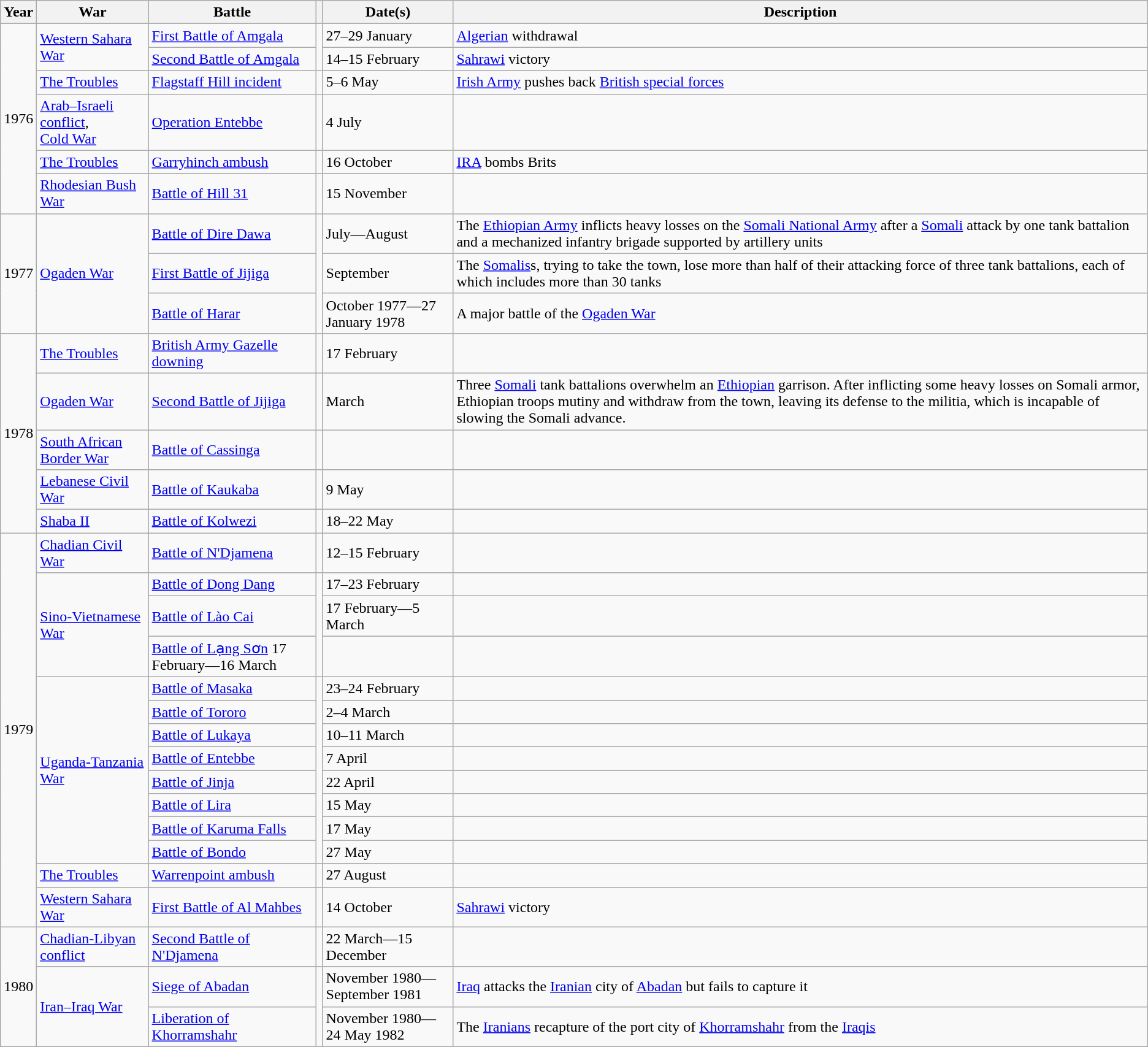<table class="wikitable sortable">
<tr>
<th class="unsortable">Year</th>
<th>War</th>
<th class="unsortable">Battle</th>
<th></th>
<th>Date(s)</th>
<th class="unsortable">Description</th>
</tr>
<tr>
<td rowspan="6">1976</td>
<td rowspan="2"><a href='#'>Western Sahara War</a></td>
<td><a href='#'>First Battle of Amgala</a></td>
<td rowspan="2"></td>
<td>27–29 January</td>
<td><a href='#'>Algerian</a> withdrawal</td>
</tr>
<tr>
<td><a href='#'>Second Battle of Amgala</a></td>
<td>14–15 February</td>
<td><a href='#'>Sahrawi</a> victory</td>
</tr>
<tr>
<td><a href='#'>The Troubles</a></td>
<td><a href='#'>Flagstaff Hill incident</a></td>
<td></td>
<td>5–6 May</td>
<td><a href='#'>Irish Army</a> pushes back <a href='#'>British special forces</a></td>
</tr>
<tr>
<td><a href='#'>Arab–Israeli conflict</a>,<br><a href='#'>Cold War</a></td>
<td><a href='#'>Operation Entebbe</a></td>
<td></td>
<td>4 July</td>
<td></td>
</tr>
<tr>
<td><a href='#'>The Troubles</a></td>
<td><a href='#'>Garryhinch ambush</a></td>
<td></td>
<td>16 October</td>
<td><a href='#'>IRA</a> bombs Brits</td>
</tr>
<tr>
<td><a href='#'>Rhodesian Bush War</a></td>
<td><a href='#'>Battle of Hill 31</a></td>
<td></td>
<td>15 November</td>
<td></td>
</tr>
<tr>
<td rowspan="3">1977</td>
<td rowspan="3"><a href='#'>Ogaden War</a></td>
<td><a href='#'>Battle of Dire Dawa</a></td>
<td rowspan="3"></td>
<td>July—August</td>
<td>The <a href='#'>Ethiopian Army</a> inflicts heavy losses on the <a href='#'>Somali National Army</a> after a <a href='#'>Somali</a> attack by one tank battalion and a mechanized infantry brigade supported by artillery units</td>
</tr>
<tr>
<td><a href='#'>First Battle of Jijiga</a></td>
<td>September</td>
<td>The <a href='#'>Somalis</a>s, trying to take the town, lose more than half of their attacking force of three tank battalions, each of which includes more than 30 tanks</td>
</tr>
<tr>
<td><a href='#'>Battle of Harar</a></td>
<td>October 1977—27 January 1978</td>
<td>A major battle of the <a href='#'>Ogaden War</a></td>
</tr>
<tr>
<td rowspan="5">1978</td>
<td><a href='#'>The Troubles</a></td>
<td><a href='#'>British Army Gazelle downing</a></td>
<td></td>
<td>17 February</td>
<td></td>
</tr>
<tr>
<td><a href='#'>Ogaden War</a></td>
<td><a href='#'>Second Battle of Jijiga</a></td>
<td></td>
<td>March</td>
<td>Three <a href='#'>Somali</a> tank battalions overwhelm an <a href='#'>Ethiopian</a> garrison. After inflicting some heavy losses on Somali armor, Ethiopian troops mutiny and withdraw from the town, leaving its defense to the militia, which is incapable of slowing the Somali advance.</td>
</tr>
<tr>
<td><a href='#'>South African Border War</a></td>
<td><a href='#'>Battle of Cassinga</a></td>
<td></td>
<td 4 May></td>
</tr>
<tr>
<td><a href='#'>Lebanese Civil War</a></td>
<td><a href='#'>Battle of Kaukaba</a></td>
<td></td>
<td>9 May</td>
<td></td>
</tr>
<tr>
<td><a href='#'>Shaba II</a></td>
<td><a href='#'>Battle of Kolwezi</a></td>
<td></td>
<td>18–22 May</td>
<td></td>
</tr>
<tr>
<td rowspan="14">1979</td>
<td><a href='#'>Chadian Civil War</a></td>
<td><a href='#'>Battle of N'Djamena</a></td>
<td></td>
<td>12–15 February</td>
<td></td>
</tr>
<tr>
<td rowspan="3"><a href='#'>Sino-Vietnamese War</a></td>
<td><a href='#'>Battle of Dong Dang</a></td>
<td rowspan="3"></td>
<td>17–23 February</td>
<td></td>
</tr>
<tr>
<td><a href='#'>Battle of Lào Cai</a></td>
<td>17 February—5 March</td>
<td></td>
</tr>
<tr>
<td><a href='#'>Battle of Lạng Sơn</a> 17 February—16 March</td>
<td></td>
</tr>
<tr>
<td rowspan="8"><a href='#'>Uganda-Tanzania War</a></td>
<td><a href='#'>Battle of Masaka</a></td>
<td rowspan="8"></td>
<td>23–24 February</td>
<td></td>
</tr>
<tr>
<td><a href='#'>Battle of Tororo</a></td>
<td>2–4 March</td>
<td></td>
</tr>
<tr>
<td><a href='#'>Battle of Lukaya</a></td>
<td>10–11 March</td>
<td></td>
</tr>
<tr>
<td><a href='#'>Battle of Entebbe</a></td>
<td>7 April</td>
<td></td>
</tr>
<tr>
<td><a href='#'>Battle of Jinja</a></td>
<td>22 April</td>
<td></td>
</tr>
<tr>
<td><a href='#'>Battle of Lira</a></td>
<td>15 May</td>
<td></td>
</tr>
<tr>
<td><a href='#'>Battle of Karuma Falls</a></td>
<td>17 May</td>
<td></td>
</tr>
<tr>
<td><a href='#'>Battle of Bondo</a></td>
<td>27 May</td>
<td></td>
</tr>
<tr>
<td><a href='#'>The Troubles</a></td>
<td><a href='#'>Warrenpoint ambush</a></td>
<td></td>
<td>27 August</td>
<td></td>
</tr>
<tr>
<td><a href='#'>Western Sahara War</a></td>
<td><a href='#'>First Battle of Al Mahbes</a></td>
<td></td>
<td>14 October</td>
<td><a href='#'>Sahrawi</a> victory</td>
</tr>
<tr>
<td rowspan="4">1980</td>
<td><a href='#'>Chadian-Libyan conflict</a></td>
<td><a href='#'>Second Battle of N'Djamena</a></td>
<td></td>
<td>22 March—15 December</td>
<td></td>
</tr>
<tr>
<td rowspan="2"><a href='#'>Iran–Iraq War</a></td>
<td><a href='#'>Siege of Abadan</a></td>
<td rowspan="2"></td>
<td>November 1980—September 1981</td>
<td><a href='#'>Iraq</a> attacks the <a href='#'>Iranian</a> city of <a href='#'>Abadan</a> but fails to capture it</td>
</tr>
<tr>
<td><a href='#'>Liberation of Khorramshahr</a></td>
<td>November 1980—24 May 1982</td>
<td>The <a href='#'>Iranians</a> recapture of the port city of <a href='#'>Khorramshahr</a> from the <a href='#'>Iraqis</a></td>
</tr>
</table>
